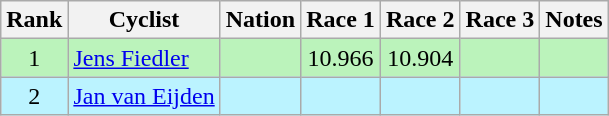<table class="wikitable sortable" style="text-align:center">
<tr>
<th>Rank</th>
<th>Cyclist</th>
<th>Nation</th>
<th>Race 1</th>
<th>Race 2</th>
<th>Race 3</th>
<th>Notes</th>
</tr>
<tr bgcolor=bbf3bb>
<td>1</td>
<td align=left><a href='#'>Jens Fiedler</a></td>
<td align=left></td>
<td>10.966</td>
<td>10.904</td>
<td></td>
<td></td>
</tr>
<tr bgcolor=bbf3ff>
<td>2</td>
<td align=left><a href='#'>Jan van Eijden</a></td>
<td align=left></td>
<td></td>
<td></td>
<td></td>
<td></td>
</tr>
</table>
